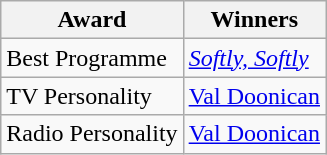<table class="wikitable">
<tr>
<th>Award</th>
<th>Winners</th>
</tr>
<tr>
<td>Best Programme</td>
<td><em><a href='#'>Softly, Softly</a></em></td>
</tr>
<tr>
<td>TV Personality</td>
<td><a href='#'>Val Doonican</a></td>
</tr>
<tr>
<td>Radio Personality</td>
<td><a href='#'>Val Doonican</a></td>
</tr>
</table>
